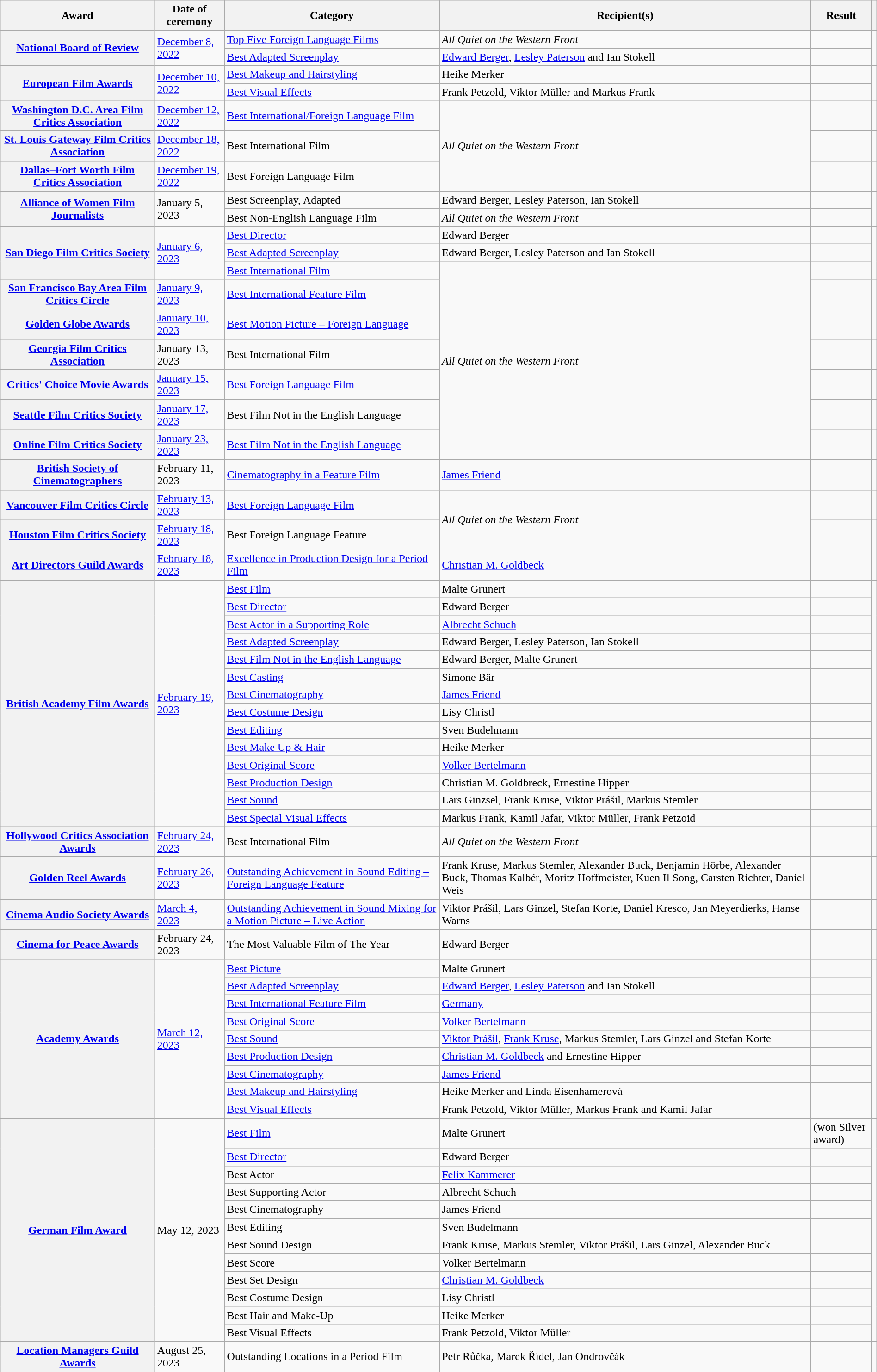<table class="wikitable sortable plainrowheaders" style="width: 100%;">
<tr>
<th scope="col">Award</th>
<th scope="col">Date of ceremony</th>
<th scope="col">Category</th>
<th scope="col">Recipient(s)</th>
<th scope="col">Result</th>
<th scope="col" class="unsortable"></th>
</tr>
<tr>
<th rowspan="2" scope="row"><a href='#'>National Board of Review</a></th>
<td rowspan="2"><a href='#'>December 8, 2022</a></td>
<td><a href='#'>Top Five Foreign Language Films</a></td>
<td><em>All Quiet on the Western Front</em></td>
<td></td>
<td align="center" rowspan="2"></td>
</tr>
<tr>
<td><a href='#'>Best Adapted Screenplay</a></td>
<td><a href='#'>Edward Berger</a>, <a href='#'>Lesley Paterson</a> and Ian Stokell</td>
<td></td>
</tr>
<tr>
<th rowspan="2" scope="row"><a href='#'>European Film Awards</a></th>
<td rowspan="2"><a href='#'>December 10, 2022</a></td>
<td><a href='#'>Best Makeup and Hairstyling</a></td>
<td>Heike Merker</td>
<td></td>
<td align="center" rowspan="2"></td>
</tr>
<tr>
<td><a href='#'>Best Visual Effects</a></td>
<td>Frank Petzold, Viktor Müller and Markus Frank</td>
<td></td>
</tr>
<tr>
<th scope="row"><a href='#'>Washington D.C. Area Film Critics Association</a></th>
<td><a href='#'>December 12, 2022</a></td>
<td><a href='#'>Best International/Foreign Language Film</a></td>
<td rowspan="3"><em>All Quiet on the Western Front</em></td>
<td></td>
<td align="center"></td>
</tr>
<tr>
<th scope="row"><a href='#'>St. Louis Gateway Film Critics Association</a></th>
<td><a href='#'>December 18, 2022</a></td>
<td>Best International Film</td>
<td></td>
<td align="center"></td>
</tr>
<tr>
<th scope="row"><a href='#'>Dallas–Fort Worth Film Critics Association</a></th>
<td><a href='#'>December 19, 2022</a></td>
<td>Best Foreign Language Film</td>
<td></td>
<td align="center"></td>
</tr>
<tr>
<th scope="row" rowspan="2"><a href='#'>Alliance of Women Film Journalists</a></th>
<td rowspan="2">January 5, 2023</td>
<td>Best Screenplay, Adapted</td>
<td>Edward Berger, Lesley Paterson, Ian Stokell</td>
<td></td>
<td align="center" rowspan="2"></td>
</tr>
<tr>
<td>Best Non-English Language Film</td>
<td><em>All Quiet on the Western Front</em></td>
<td></td>
</tr>
<tr>
<th rowspan="3" scope="row"><a href='#'>San Diego Film Critics Society</a></th>
<td rowspan="3"><a href='#'>January 6, 2023</a></td>
<td><a href='#'>Best Director</a></td>
<td>Edward Berger</td>
<td></td>
<td align="center" rowspan="3"></td>
</tr>
<tr>
<td><a href='#'>Best Adapted Screenplay</a></td>
<td>Edward Berger, Lesley Paterson and Ian Stokell</td>
<td></td>
</tr>
<tr>
<td><a href='#'>Best International Film</a></td>
<td rowspan="7"><em>All Quiet on the Western Front</em></td>
<td></td>
</tr>
<tr>
<th scope="row"><a href='#'>San Francisco Bay Area Film Critics Circle</a></th>
<td><a href='#'>January 9, 2023</a></td>
<td><a href='#'>Best International Feature Film</a></td>
<td></td>
<td align="center"></td>
</tr>
<tr>
<th scope="row"><a href='#'>Golden Globe Awards</a></th>
<td><a href='#'>January 10, 2023</a></td>
<td><a href='#'>Best Motion Picture – Foreign Language</a></td>
<td></td>
<td align="center"></td>
</tr>
<tr>
<th scope="row"><a href='#'>Georgia Film Critics Association</a></th>
<td>January 13, 2023</td>
<td>Best International Film</td>
<td></td>
<td align="center"></td>
</tr>
<tr>
<th scope="row"><a href='#'>Critics' Choice Movie Awards</a></th>
<td><a href='#'>January 15, 2023</a></td>
<td><a href='#'>Best Foreign Language Film</a></td>
<td></td>
<td align="center"></td>
</tr>
<tr>
<th scope="row"><a href='#'>Seattle Film Critics Society</a></th>
<td><a href='#'>January 17, 2023</a></td>
<td>Best Film Not in the English Language</td>
<td></td>
<td align="center"></td>
</tr>
<tr>
<th scope="row"><a href='#'>Online Film Critics Society</a></th>
<td><a href='#'>January 23, 2023</a></td>
<td><a href='#'>Best Film Not in the English Language</a></td>
<td></td>
<td align="center"></td>
</tr>
<tr>
<th scope="row"><a href='#'>British Society of Cinematographers</a></th>
<td>February 11, 2023</td>
<td><a href='#'>Cinematography in a Feature Film</a></td>
<td><a href='#'>James Friend</a></td>
<td></td>
<td style="text-align:center;"></td>
</tr>
<tr>
<th scope="row"><a href='#'>Vancouver Film Critics Circle</a></th>
<td><a href='#'>February 13, 2023</a></td>
<td><a href='#'>Best Foreign Language Film</a></td>
<td rowspan="2"><em>All Quiet on the Western Front</em></td>
<td></td>
<td align="center"></td>
</tr>
<tr>
<th scope="row"><a href='#'>Houston Film Critics Society</a></th>
<td><a href='#'>February 18, 2023</a></td>
<td>Best Foreign Language Feature</td>
<td></td>
<td align="center"></td>
</tr>
<tr>
<th scope="row"><a href='#'>Art Directors Guild Awards</a></th>
<td><a href='#'>February 18, 2023</a></td>
<td><a href='#'>Excellence in Production Design for a Period Film</a></td>
<td><a href='#'>Christian M. Goldbeck</a></td>
<td></td>
<td align="center"></td>
</tr>
<tr>
<th rowspan="14" scope="row"><a href='#'>British Academy Film Awards</a></th>
<td rowspan="14"><a href='#'>February 19, 2023</a></td>
<td><a href='#'>Best Film</a></td>
<td>Malte Grunert</td>
<td></td>
<td align="center" rowspan="14"></td>
</tr>
<tr>
<td><a href='#'>Best Director</a></td>
<td>Edward Berger</td>
<td></td>
</tr>
<tr>
<td><a href='#'>Best Actor in a Supporting Role</a></td>
<td><a href='#'>Albrecht Schuch</a></td>
<td></td>
</tr>
<tr>
<td><a href='#'>Best Adapted Screenplay</a></td>
<td>Edward Berger, Lesley Paterson, Ian Stokell</td>
<td></td>
</tr>
<tr>
<td><a href='#'>Best Film Not in the English Language</a></td>
<td>Edward Berger, Malte Grunert</td>
<td></td>
</tr>
<tr>
<td><a href='#'>Best Casting</a></td>
<td>Simone Bär</td>
<td></td>
</tr>
<tr>
<td><a href='#'>Best Cinematography</a></td>
<td><a href='#'>James Friend</a></td>
<td></td>
</tr>
<tr>
<td><a href='#'>Best Costume Design</a></td>
<td>Lisy Christl</td>
<td></td>
</tr>
<tr>
<td><a href='#'>Best Editing</a></td>
<td>Sven Budelmann</td>
<td></td>
</tr>
<tr>
<td><a href='#'>Best Make Up & Hair</a></td>
<td>Heike Merker</td>
<td></td>
</tr>
<tr>
<td><a href='#'>Best Original Score</a></td>
<td><a href='#'>Volker Bertelmann</a></td>
<td></td>
</tr>
<tr>
<td><a href='#'>Best Production Design</a></td>
<td>Christian M. Goldbreck, Ernestine Hipper</td>
<td></td>
</tr>
<tr>
<td><a href='#'>Best Sound</a></td>
<td>Lars Ginzsel, Frank Kruse, Viktor Prášil, Markus Stemler</td>
<td></td>
</tr>
<tr>
<td><a href='#'>Best Special Visual Effects</a></td>
<td>Markus Frank, Kamil Jafar, Viktor Müller, Frank Petzoid</td>
<td></td>
</tr>
<tr>
<th scope="row"><a href='#'>Hollywood Critics Association Awards</a></th>
<td><a href='#'>February 24, 2023</a></td>
<td>Best International Film</td>
<td><em>All Quiet on the Western Front</em></td>
<td></td>
<td align="center"></td>
</tr>
<tr>
<th scope="row"><a href='#'>Golden Reel Awards</a></th>
<td><a href='#'>February 26, 2023</a></td>
<td><a href='#'>Outstanding Achievement in Sound Editing – Foreign Language Feature</a></td>
<td>Frank Kruse, Markus Stemler, Alexander Buck, Benjamin Hörbe, Alexander Buck, Thomas Kalbér, Moritz Hoffmeister, Kuen Il Song, Carsten Richter, Daniel Weis</td>
<td></td>
<td align="center"></td>
</tr>
<tr>
<th scope="row"><a href='#'>Cinema Audio Society Awards</a></th>
<td><a href='#'>March 4, 2023</a></td>
<td><a href='#'>Outstanding Achievement in Sound Mixing for a Motion Picture – Live Action</a></td>
<td>Viktor Prášil, Lars Ginzel, Stefan Korte, Daniel Kresco, Jan Meyerdierks, Hanse Warns</td>
<td></td>
<td align="center"></td>
</tr>
<tr>
<th scope="row"><a href='#'>Cinema for Peace Awards</a></th>
<td>February 24, 2023</td>
<td>The Most Valuable Film of The Year</td>
<td>Edward Berger</td>
<td></td>
<td></td>
</tr>
<tr>
<th rowspan="9" scope="row"><a href='#'>Academy Awards</a></th>
<td rowspan="9"><a href='#'>March 12, 2023</a></td>
<td><a href='#'>Best Picture</a></td>
<td>Malte Grunert</td>
<td></td>
<td align="center" rowspan="9"></td>
</tr>
<tr>
<td><a href='#'>Best Adapted Screenplay</a></td>
<td><a href='#'>Edward Berger</a>, <a href='#'>Lesley Paterson</a> and Ian Stokell</td>
<td></td>
</tr>
<tr>
<td><a href='#'>Best International Feature Film</a></td>
<td><a href='#'>Germany</a></td>
<td></td>
</tr>
<tr>
<td><a href='#'>Best Original Score</a></td>
<td><a href='#'>Volker Bertelmann</a></td>
<td></td>
</tr>
<tr>
<td><a href='#'>Best Sound</a></td>
<td><a href='#'>Viktor Prášil</a>, <a href='#'>Frank Kruse</a>, Markus Stemler, Lars Ginzel and Stefan Korte</td>
<td></td>
</tr>
<tr>
<td><a href='#'>Best Production Design</a></td>
<td><a href='#'>Christian M. Goldbeck</a> and Ernestine Hipper</td>
<td></td>
</tr>
<tr>
<td><a href='#'>Best Cinematography</a></td>
<td><a href='#'>James Friend</a></td>
<td></td>
</tr>
<tr>
<td><a href='#'>Best Makeup and Hairstyling</a></td>
<td>Heike Merker and Linda Eisenhamerová</td>
<td></td>
</tr>
<tr>
<td><a href='#'>Best Visual Effects</a></td>
<td>Frank Petzold, Viktor Müller, Markus Frank and Kamil Jafar</td>
<td></td>
</tr>
<tr>
<th scope="row" rowspan="12"><a href='#'>German Film Award</a></th>
<td rowspan="12">May 12, 2023</td>
<td><a href='#'>Best Film</a></td>
<td>Malte Grunert</td>
<td> (won Silver award)</td>
<td rowspan="12"></td>
</tr>
<tr>
<td><a href='#'>Best Director</a></td>
<td>Edward Berger</td>
<td></td>
</tr>
<tr>
<td>Best Actor</td>
<td><a href='#'>Felix Kammerer</a></td>
<td></td>
</tr>
<tr>
<td>Best Supporting Actor</td>
<td>Albrecht Schuch</td>
<td></td>
</tr>
<tr>
<td>Best Cinematography</td>
<td>James Friend</td>
<td></td>
</tr>
<tr>
<td>Best Editing</td>
<td>Sven Budelmann</td>
<td></td>
</tr>
<tr>
<td>Best Sound Design</td>
<td>Frank Kruse, Markus Stemler, Viktor Prášil, Lars Ginzel, Alexander Buck</td>
<td></td>
</tr>
<tr>
<td>Best Score</td>
<td>Volker Bertelmann</td>
<td></td>
</tr>
<tr>
<td>Best Set Design</td>
<td><a href='#'>Christian M. Goldbeck</a></td>
<td></td>
</tr>
<tr>
<td>Best Costume Design</td>
<td>Lisy Christl</td>
<td></td>
</tr>
<tr>
<td>Best Hair and Make-Up</td>
<td>Heike Merker</td>
<td></td>
</tr>
<tr>
<td>Best Visual Effects</td>
<td>Frank Petzold, Viktor Müller</td>
<td></td>
</tr>
<tr>
<th scope="row"><a href='#'>Location Managers Guild Awards</a></th>
<td>August 25, 2023</td>
<td>Outstanding Locations in a Period Film</td>
<td>Petr Růčka, Marek Řídel, Jan Ondrovčák</td>
<td></td>
<td style="text-align:center;"></td>
</tr>
<tr>
</tr>
</table>
